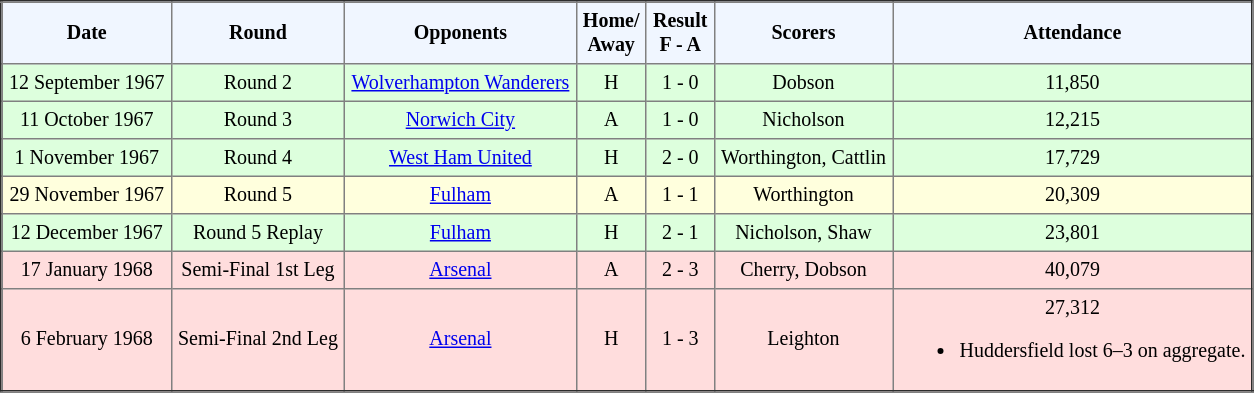<table border="2" cellpadding="4" style="border-collapse:collapse; text-align:center; font-size:smaller;">
<tr style="background:#f0f6ff;">
<th><strong>Date</strong></th>
<th><strong>Round</strong></th>
<th><strong>Opponents</strong></th>
<th><strong>Home/<br>Away</strong></th>
<th><strong>Result<br>F - A</strong></th>
<th><strong>Scorers</strong></th>
<th><strong>Attendance</strong></th>
</tr>
<tr bgcolor="#ddffdd">
<td>12 September 1967</td>
<td>Round 2</td>
<td><a href='#'>Wolverhampton Wanderers</a></td>
<td>H</td>
<td>1 - 0</td>
<td>Dobson</td>
<td>11,850</td>
</tr>
<tr bgcolor="#ddffdd">
<td>11 October 1967</td>
<td>Round 3</td>
<td><a href='#'>Norwich City</a></td>
<td>A</td>
<td>1 - 0</td>
<td>Nicholson</td>
<td>12,215</td>
</tr>
<tr bgcolor="#ddffdd">
<td>1 November 1967</td>
<td>Round 4</td>
<td><a href='#'>West Ham United</a></td>
<td>H</td>
<td>2 - 0</td>
<td>Worthington, Cattlin</td>
<td>17,729</td>
</tr>
<tr bgcolor="#ffffdd">
<td>29 November 1967</td>
<td>Round 5</td>
<td><a href='#'>Fulham</a></td>
<td>A</td>
<td>1 - 1</td>
<td>Worthington</td>
<td>20,309</td>
</tr>
<tr bgcolor="#ddffdd">
<td>12 December 1967</td>
<td>Round 5 Replay</td>
<td><a href='#'>Fulham</a></td>
<td>H</td>
<td>2 - 1</td>
<td>Nicholson, Shaw</td>
<td>23,801</td>
</tr>
<tr bgcolor="#ffdddd">
<td>17 January 1968</td>
<td>Semi-Final 1st Leg</td>
<td><a href='#'>Arsenal</a></td>
<td>A</td>
<td>2 - 3</td>
<td>Cherry, Dobson</td>
<td>40,079</td>
</tr>
<tr bgcolor="#ffdddd">
<td>6 February 1968</td>
<td>Semi-Final 2nd Leg</td>
<td><a href='#'>Arsenal</a></td>
<td>H</td>
<td>1 - 3</td>
<td>Leighton</td>
<td>27,312<br><ul><li>Huddersfield lost 6–3 on aggregate.</li></ul></td>
</tr>
</table>
